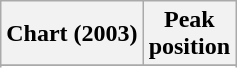<table class="wikitable sortable">
<tr>
<th>Chart (2003)</th>
<th>Peak<br>position</th>
</tr>
<tr>
</tr>
<tr>
</tr>
<tr>
</tr>
</table>
